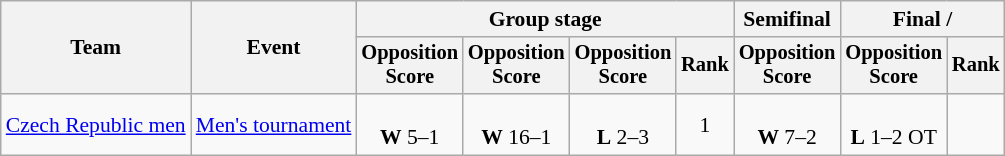<table class="wikitable" style="font-size:90%">
<tr>
<th rowspan="2">Team</th>
<th rowspan="2">Event</th>
<th colspan="4">Group stage</th>
<th>Semifinal</th>
<th colspan="2">Final / </th>
</tr>
<tr style="font-size:95%">
<th>Opposition<br>Score</th>
<th>Opposition<br>Score</th>
<th>Opposition<br>Score</th>
<th>Rank</th>
<th>Opposition<br>Score</th>
<th>Opposition<br>Score</th>
<th>Rank</th>
</tr>
<tr align="center">
<td align="left"><a href='#'>Czech Republic men</a></td>
<td align="left"><a href='#'>Men's tournament</a></td>
<td><br><strong>W</strong> 5–1</td>
<td><br><strong>W</strong> 16–1</td>
<td><br><strong>L</strong> 2–3</td>
<td>1</td>
<td><br><strong>W</strong> 7–2</td>
<td><br><strong>L</strong> 1–2 OT</td>
<td></td>
</tr>
</table>
